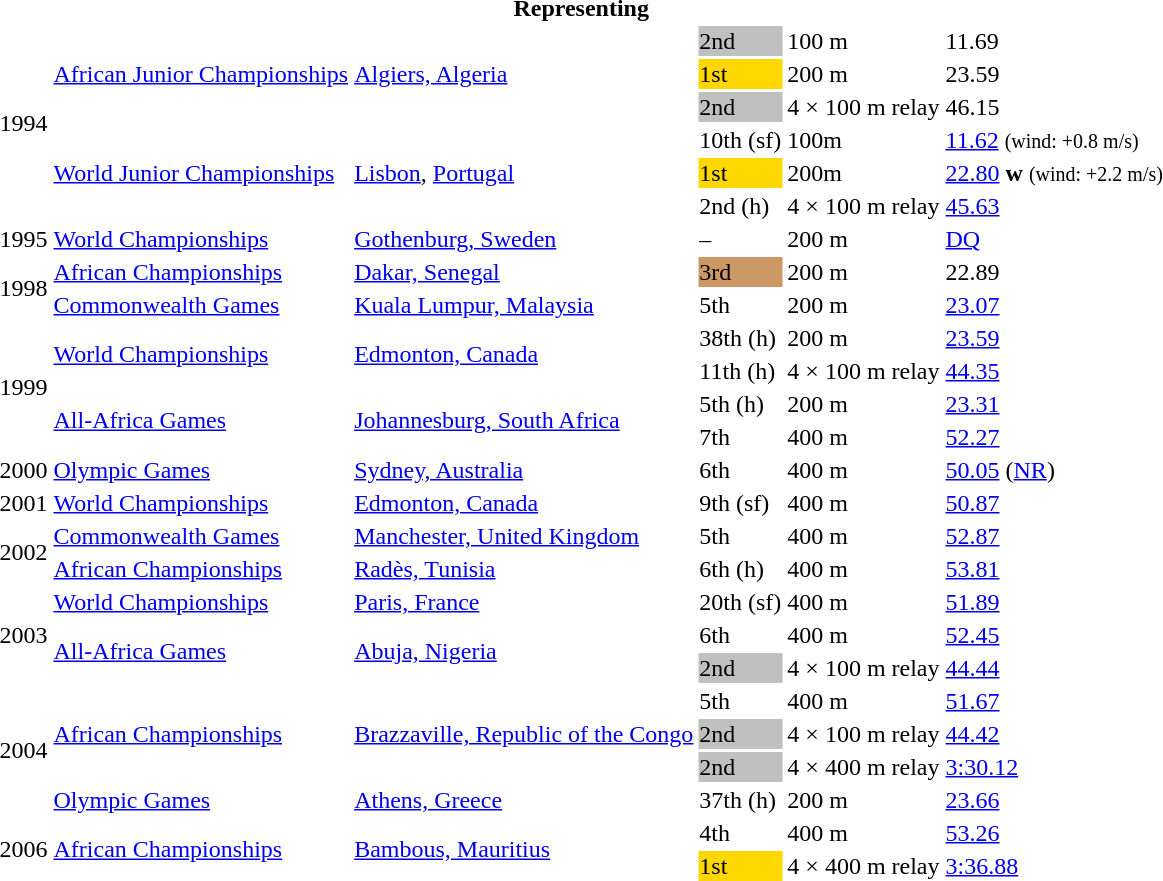<table>
<tr>
<th colspan="6">Representing </th>
</tr>
<tr>
<td rowspan=6>1994</td>
<td rowspan=3><a href='#'>African Junior Championships</a></td>
<td rowspan=3><a href='#'>Algiers, Algeria</a></td>
<td bgcolor=silver>2nd</td>
<td>100 m</td>
<td>11.69</td>
</tr>
<tr>
<td bgcolor=gold>1st</td>
<td>200 m</td>
<td>23.59</td>
</tr>
<tr>
<td bgcolor=silver>2nd</td>
<td>4 × 100 m relay</td>
<td>46.15</td>
</tr>
<tr>
<td rowspan=3><a href='#'>World Junior Championships</a></td>
<td rowspan=3><a href='#'>Lisbon</a>, <a href='#'>Portugal</a></td>
<td>10th (sf)</td>
<td>100m</td>
<td><a href='#'>11.62</a> <small>(wind: +0.8 m/s)</small></td>
</tr>
<tr>
<td bgcolor=gold>1st</td>
<td>200m</td>
<td><a href='#'>22.80</a> <strong>w</strong> <small>(wind: +2.2 m/s)</small></td>
</tr>
<tr>
<td>2nd (h)</td>
<td>4 × 100 m relay</td>
<td><a href='#'>45.63</a></td>
</tr>
<tr>
<td>1995</td>
<td><a href='#'>World Championships</a></td>
<td><a href='#'>Gothenburg, Sweden</a></td>
<td>–</td>
<td>200 m</td>
<td><a href='#'>DQ</a></td>
</tr>
<tr>
<td rowspan=2>1998</td>
<td><a href='#'>African Championships</a></td>
<td><a href='#'>Dakar, Senegal</a></td>
<td bgcolor=cc9966>3rd</td>
<td>200 m</td>
<td>22.89</td>
</tr>
<tr>
<td><a href='#'>Commonwealth Games</a></td>
<td><a href='#'>Kuala Lumpur, Malaysia</a></td>
<td>5th</td>
<td>200 m</td>
<td><a href='#'>23.07</a></td>
</tr>
<tr>
<td rowspan=4>1999</td>
<td rowspan=2><a href='#'>World Championships</a></td>
<td rowspan=2><a href='#'>Edmonton, Canada</a></td>
<td>38th (h)</td>
<td>200 m</td>
<td><a href='#'>23.59</a></td>
</tr>
<tr>
<td>11th (h)</td>
<td>4 × 100 m relay</td>
<td><a href='#'>44.35</a></td>
</tr>
<tr>
<td rowspan=2><a href='#'>All-Africa Games</a></td>
<td rowspan=2><a href='#'>Johannesburg, South Africa</a></td>
<td>5th (h)</td>
<td>200 m</td>
<td><a href='#'>23.31</a></td>
</tr>
<tr>
<td>7th</td>
<td>400 m</td>
<td><a href='#'>52.27</a></td>
</tr>
<tr>
<td>2000</td>
<td><a href='#'>Olympic Games</a></td>
<td><a href='#'>Sydney, Australia</a></td>
<td>6th</td>
<td>400 m</td>
<td><a href='#'>50.05</a> (<a href='#'>NR</a>)</td>
</tr>
<tr>
<td>2001</td>
<td><a href='#'>World Championships</a></td>
<td><a href='#'>Edmonton, Canada</a></td>
<td>9th (sf)</td>
<td>400 m</td>
<td><a href='#'>50.87</a></td>
</tr>
<tr>
<td rowspan=2>2002</td>
<td><a href='#'>Commonwealth Games</a></td>
<td><a href='#'>Manchester, United Kingdom</a></td>
<td>5th</td>
<td>400 m</td>
<td><a href='#'>52.87</a></td>
</tr>
<tr>
<td><a href='#'>African Championships</a></td>
<td><a href='#'>Radès, Tunisia</a></td>
<td>6th (h)</td>
<td>400 m</td>
<td><a href='#'>53.81</a></td>
</tr>
<tr>
<td rowspan=3>2003</td>
<td><a href='#'>World Championships</a></td>
<td><a href='#'>Paris, France</a></td>
<td>20th (sf)</td>
<td>400 m</td>
<td><a href='#'>51.89</a></td>
</tr>
<tr>
<td rowspan=2><a href='#'>All-Africa Games</a></td>
<td rowspan=2><a href='#'>Abuja, Nigeria</a></td>
<td>6th</td>
<td>400 m</td>
<td><a href='#'>52.45</a></td>
</tr>
<tr>
<td bgcolor=silver>2nd</td>
<td>4 × 100 m relay</td>
<td><a href='#'>44.44</a></td>
</tr>
<tr>
<td rowspan=4>2004</td>
<td rowspan=3><a href='#'>African Championships</a></td>
<td rowspan=3><a href='#'>Brazzaville, Republic of the Congo</a></td>
<td>5th</td>
<td>400 m</td>
<td><a href='#'>51.67</a></td>
</tr>
<tr>
<td bgcolor=silver>2nd</td>
<td>4 × 100 m relay</td>
<td><a href='#'>44.42</a></td>
</tr>
<tr>
<td bgcolor=silver>2nd</td>
<td>4 × 400 m relay</td>
<td><a href='#'>3:30.12</a></td>
</tr>
<tr>
<td><a href='#'>Olympic Games</a></td>
<td><a href='#'>Athens, Greece</a></td>
<td>37th (h)</td>
<td>200 m</td>
<td><a href='#'>23.66</a></td>
</tr>
<tr>
<td rowspan=2>2006</td>
<td rowspan=2><a href='#'>African Championships</a></td>
<td rowspan=2><a href='#'>Bambous, Mauritius</a></td>
<td>4th</td>
<td>400 m</td>
<td><a href='#'>53.26</a></td>
</tr>
<tr>
<td bgcolor=gold>1st</td>
<td>4 × 400 m relay</td>
<td><a href='#'>3:36.88</a></td>
</tr>
</table>
